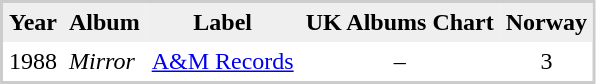<table border="0" cellspacing="0" cellpadding="4" style="border:2px solid #ccc;">
<tr style="background:#efefef;">
<th>Year</th>
<th>Album</th>
<th>Label</th>
<th>UK Albums Chart</th>
<th>Norway</th>
</tr>
<tr style="text-align:center;">
<td>1988</td>
<td style="text-align:left;"><em>Mirror</em></td>
<td><a href='#'>A&M Records</a></td>
<td>–</td>
<td>3</td>
</tr>
</table>
